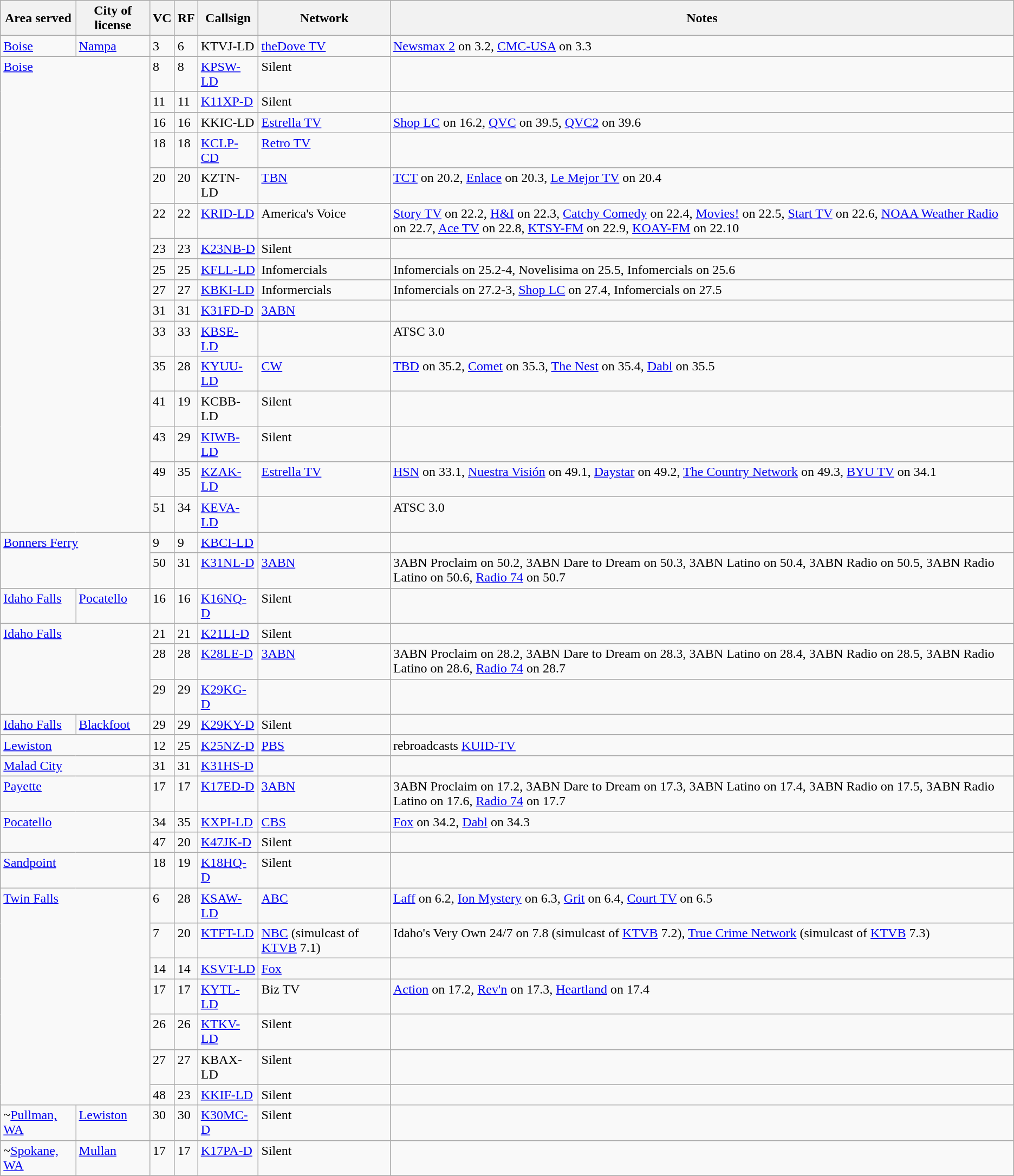<table class="sortable wikitable" style="margin: 1em 1em 1em 0; background: #f9f9f9;">
<tr>
<th>Area served</th>
<th>City of license</th>
<th>VC</th>
<th>RF</th>
<th>Callsign</th>
<th>Network</th>
<th class="unsortable">Notes</th>
</tr>
<tr style="vertical-align: top; text-align: left;">
<td><a href='#'>Boise</a></td>
<td><a href='#'>Nampa</a></td>
<td>3</td>
<td>6</td>
<td>KTVJ-LD</td>
<td><a href='#'>theDove TV</a></td>
<td><a href='#'>Newsmax 2</a> on 3.2, <a href='#'>CMC-USA</a> on 3.3</td>
</tr>
<tr style="vertical-align: top; text-align: left;">
<td colspan="2" rowspan="16"><a href='#'>Boise</a></td>
<td>8</td>
<td>8</td>
<td><a href='#'>KPSW-LD</a></td>
<td>Silent</td>
<td></td>
</tr>
<tr style="vertical-align: top; text-align: left;">
<td>11</td>
<td>11</td>
<td><a href='#'>K11XP-D</a></td>
<td>Silent</td>
<td></td>
</tr>
<tr style="vertical-align: top; text-align: left;">
<td>16</td>
<td>16</td>
<td>KKIC-LD</td>
<td><a href='#'>Estrella TV</a></td>
<td><a href='#'>Shop LC</a> on 16.2, <a href='#'>QVC</a> on 39.5, <a href='#'>QVC2</a> on 39.6</td>
</tr>
<tr style="vertical-align: top; text-align: left;">
<td>18</td>
<td>18</td>
<td><a href='#'>KCLP-CD</a></td>
<td><a href='#'>Retro TV</a></td>
<td></td>
</tr>
<tr style="vertical-align: top; text-align: left;">
<td>20</td>
<td>20</td>
<td>KZTN-LD</td>
<td><a href='#'>TBN</a></td>
<td><a href='#'>TCT</a> on 20.2, <a href='#'>Enlace</a> on 20.3, <a href='#'>Le Mejor TV</a> on 20.4</td>
</tr>
<tr style="vertical-align: top; text-align: left;">
<td>22</td>
<td>22</td>
<td><a href='#'>KRID-LD</a></td>
<td>America's Voice</td>
<td><a href='#'>Story TV</a> on 22.2, <a href='#'>H&I</a> on 22.3, <a href='#'>Catchy Comedy</a> on 22.4, <a href='#'>Movies!</a> on 22.5, <a href='#'>Start TV</a> on 22.6, <a href='#'>NOAA Weather Radio</a> on 22.7, <a href='#'>Ace TV</a> on 22.8, <a href='#'>KTSY-FM</a> on 22.9, <a href='#'>KOAY-FM</a> on 22.10</td>
</tr>
<tr style="vertical-align: top; text-align: left;">
<td>23</td>
<td>23</td>
<td><a href='#'>K23NB-D</a></td>
<td>Silent</td>
<td></td>
</tr>
<tr style="vertical-align: top; text-align: left;">
<td>25</td>
<td>25</td>
<td><a href='#'>KFLL-LD</a></td>
<td>Infomercials</td>
<td>Infomercials on 25.2-4, Novelisima on 25.5, Infomercials on 25.6</td>
</tr>
<tr style="vertical-align: top; text-align: left;">
<td>27</td>
<td>27</td>
<td><a href='#'>KBKI-LD</a></td>
<td>Informercials</td>
<td>Infomercials on 27.2-3, <a href='#'>Shop LC</a> on 27.4, Infomercials on 27.5</td>
</tr>
<tr style="vertical-align: top; text-align: left;">
<td>31</td>
<td>31</td>
<td><a href='#'>K31FD-D</a></td>
<td><a href='#'>3ABN</a></td>
<td></td>
</tr>
<tr style="vertical-align: top; text-align: left;">
<td>33</td>
<td>33</td>
<td><a href='#'>KBSE-LD</a></td>
<td></td>
<td>ATSC 3.0</td>
</tr>
<tr style="vertical-align: top; text-align: left;">
<td>35</td>
<td>28</td>
<td><a href='#'>KYUU-LD</a></td>
<td><a href='#'>CW</a></td>
<td><a href='#'>TBD</a> on 35.2, <a href='#'>Comet</a> on 35.3, <a href='#'>The Nest</a> on 35.4, <a href='#'>Dabl</a> on 35.5</td>
</tr>
<tr style="vertical-align: top; text-align: left;">
<td>41</td>
<td>19</td>
<td>KCBB-LD</td>
<td>Silent</td>
<td></td>
</tr>
<tr style="vertical-align: top; text-align: left;">
<td>43</td>
<td>29</td>
<td><a href='#'>KIWB-LD</a></td>
<td>Silent</td>
<td></td>
</tr>
<tr style="vertical-align: top; text-align: left;">
<td>49</td>
<td>35</td>
<td><a href='#'>KZAK-LD</a></td>
<td><a href='#'>Estrella TV</a></td>
<td><a href='#'>HSN</a> on 33.1, <a href='#'>Nuestra Visión</a> on 49.1, <a href='#'>Daystar</a> on 49.2, <a href='#'>The Country Network</a> on 49.3, <a href='#'>BYU TV</a> on 34.1</td>
</tr>
<tr style="vertical-align: top; text-align: left;">
<td>51</td>
<td>34</td>
<td><a href='#'>KEVA-LD</a></td>
<td></td>
<td>ATSC 3.0</td>
</tr>
<tr style="vertical-align: top; text-align: left;">
<td colspan="2" rowspan="2"><a href='#'>Bonners Ferry</a></td>
<td>9</td>
<td>9</td>
<td><a href='#'>KBCI-LD</a></td>
<td></td>
<td></td>
</tr>
<tr style="vertical-align: top; text-align: left;">
<td>50</td>
<td>31</td>
<td><a href='#'>K31NL-D</a></td>
<td><a href='#'>3ABN</a></td>
<td>3ABN Proclaim on 50.2, 3ABN Dare to Dream on 50.3, 3ABN Latino on 50.4, 3ABN Radio on 50.5, 3ABN Radio Latino on 50.6, <a href='#'>Radio 74</a> on 50.7</td>
</tr>
<tr style="vertical-align: top; text-align: left;">
<td><a href='#'>Idaho Falls</a></td>
<td><a href='#'>Pocatello</a></td>
<td>16</td>
<td>16</td>
<td><a href='#'>K16NQ-D</a></td>
<td>Silent</td>
<td></td>
</tr>
<tr style="vertical-align: top; text-align: left;">
<td colspan="2" rowspan="3"><a href='#'>Idaho Falls</a></td>
<td>21</td>
<td>21</td>
<td><a href='#'>K21LI-D</a></td>
<td>Silent</td>
<td></td>
</tr>
<tr style="vertical-align: top; text-align: left;">
<td>28</td>
<td>28</td>
<td><a href='#'>K28LE-D</a></td>
<td><a href='#'>3ABN</a></td>
<td>3ABN Proclaim on 28.2, 3ABN Dare to Dream on 28.3, 3ABN Latino on 28.4, 3ABN Radio on 28.5, 3ABN Radio Latino on 28.6, <a href='#'>Radio 74</a> on 28.7</td>
</tr>
<tr style="vertical-align: top; text-align: left;">
<td>29</td>
<td>29</td>
<td><a href='#'>K29KG-D</a></td>
<td></td>
<td></td>
</tr>
<tr style="vertical-align: top; text-align: left;">
<td><a href='#'>Idaho Falls</a></td>
<td><a href='#'>Blackfoot</a></td>
<td>29</td>
<td>29</td>
<td><a href='#'>K29KY-D</a></td>
<td>Silent</td>
<td></td>
</tr>
<tr style="vertical-align: top; text-align: left;">
<td colspan="2"><a href='#'>Lewiston</a></td>
<td>12</td>
<td>25</td>
<td><a href='#'>K25NZ-D</a></td>
<td><a href='#'>PBS</a></td>
<td>rebroadcasts <a href='#'>KUID-TV</a></td>
</tr>
<tr style="vertical-align: top; text-align: left;">
<td colspan="2"><a href='#'>Malad City</a></td>
<td>31</td>
<td>31</td>
<td><a href='#'>K31HS-D</a></td>
<td></td>
<td></td>
</tr>
<tr style="vertical-align: top; text-align: left;">
<td colspan="2"><a href='#'>Payette</a></td>
<td>17</td>
<td>17</td>
<td><a href='#'>K17ED-D</a></td>
<td><a href='#'>3ABN</a></td>
<td>3ABN Proclaim on 17.2, 3ABN Dare to Dream on 17.3, 3ABN Latino on 17.4, 3ABN Radio on 17.5, 3ABN Radio Latino on 17.6, <a href='#'>Radio 74</a> on 17.7</td>
</tr>
<tr style="vertical-align: top; text-align: left;">
<td colspan="2" rowspan="2"><a href='#'>Pocatello</a></td>
<td>34</td>
<td>35</td>
<td><a href='#'>KXPI-LD</a></td>
<td><a href='#'>CBS</a></td>
<td><a href='#'>Fox</a> on 34.2, <a href='#'>Dabl</a> on 34.3</td>
</tr>
<tr style="vertical-align: top; text-align: left;">
<td>47</td>
<td>20</td>
<td><a href='#'>K47JK-D</a></td>
<td>Silent</td>
<td></td>
</tr>
<tr style="vertical-align: top; text-align: left;">
<td colspan="2"><a href='#'>Sandpoint</a></td>
<td>18</td>
<td>19</td>
<td><a href='#'>K18HQ-D</a></td>
<td>Silent</td>
<td></td>
</tr>
<tr style="vertical-align: top; text-align: left;">
<td colspan="2" rowspan="7"><a href='#'>Twin Falls</a></td>
<td>6</td>
<td>28</td>
<td><a href='#'>KSAW-LD</a></td>
<td><a href='#'>ABC</a></td>
<td><a href='#'>Laff</a> on 6.2, <a href='#'>Ion Mystery</a> on 6.3, <a href='#'>Grit</a> on 6.4, <a href='#'>Court TV</a> on 6.5</td>
</tr>
<tr style="vertical-align: top; text-align: left;">
<td>7</td>
<td>20</td>
<td><a href='#'>KTFT-LD</a></td>
<td><a href='#'>NBC</a> (simulcast of <a href='#'>KTVB</a> 7.1)</td>
<td>Idaho's Very Own 24/7 on 7.8 (simulcast of <a href='#'>KTVB</a> 7.2), <a href='#'>True Crime Network</a> (simulcast of <a href='#'>KTVB</a> 7.3)</td>
</tr>
<tr style="vertical-align: top; text-align: left;">
<td>14</td>
<td>14</td>
<td><a href='#'>KSVT-LD</a></td>
<td><a href='#'>Fox</a></td>
<td></td>
</tr>
<tr style="vertical-align: top; text-align: left;">
<td>17</td>
<td>17</td>
<td><a href='#'>KYTL-LD</a></td>
<td>Biz TV</td>
<td><a href='#'>Action</a> on 17.2, <a href='#'>Rev'n</a> on 17.3, <a href='#'>Heartland</a> on 17.4</td>
</tr>
<tr style="vertical-align: top; text-align: left;">
<td>26</td>
<td>26</td>
<td><a href='#'>KTKV-LD</a></td>
<td>Silent</td>
<td></td>
</tr>
<tr style="vertical-align: top; text-align: left;">
<td>27</td>
<td>27</td>
<td>KBAX-LD</td>
<td>Silent</td>
<td></td>
</tr>
<tr style="vertical-align: top; text-align: left;">
<td>48</td>
<td>23</td>
<td><a href='#'>KKIF-LD</a></td>
<td>Silent</td>
<td></td>
</tr>
<tr style="vertical-align: top; text-align: left;">
<td>~<a href='#'>Pullman, WA</a></td>
<td><a href='#'>Lewiston</a></td>
<td>30</td>
<td>30</td>
<td><a href='#'>K30MC-D</a></td>
<td>Silent</td>
<td></td>
</tr>
<tr style="vertical-align: top; text-align: left;">
<td>~<a href='#'>Spokane, WA</a></td>
<td><a href='#'>Mullan</a></td>
<td>17</td>
<td>17</td>
<td><a href='#'>K17PA-D</a></td>
<td>Silent</td>
<td></td>
</tr>
</table>
